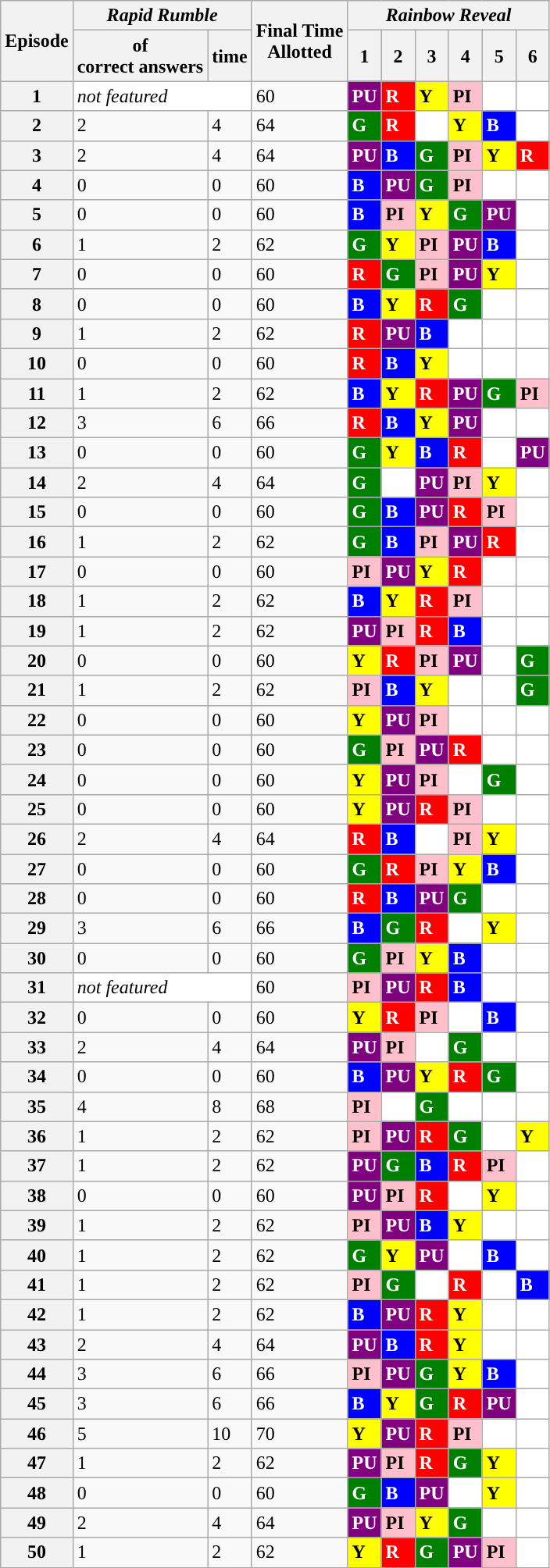<table class="wikitable collapsible ">
<tr>
<th rowspan="2">Episode </th>
<th colspan="2"><em>Rapid Rumble</em></th>
<th rowspan="2">Final Time<br>Allotted</th>
<th colspan="6"><em>Rainbow Reveal</em></th>
</tr>
<tr>
<th> of<br>correct answers</th>
<th> time</th>
<th> 1</th>
<th> 2</th>
<th> 3</th>
<th> 4</th>
<th> 5</th>
<th> 6</th>
</tr>
<tr>
<th>1</th>
<td colspan="2" style="background:white;"><em>not featured</em></td>
<td>60 </td>
<td style="background:purple; color:white;"><strong>PU</strong></td>
<td style="background:red; color:white;"><strong>R</strong></td>
<td style="background:yellow;"><strong>Y</strong></td>
<td style="background:pink;"><strong>PI</strong></td>
<td style="background:white;"></td>
<td style="background:white;"></td>
</tr>
<tr>
<th>2</th>
<td>2</td>
<td>4 </td>
<td>64 </td>
<td style="background:green; color:white;"><strong>G</strong></td>
<td style="background:red; color:white;"><strong>R</strong></td>
<td style="background:white;"></td>
<td style="background:yellow;"><strong>Y</strong></td>
<td style="background:blue; color:white;"><strong>B</strong></td>
<td style="background:white;"></td>
</tr>
<tr>
<th>3</th>
<td>2</td>
<td>4 </td>
<td>64 </td>
<td style="background:purple; color:white;"><strong>PU</strong></td>
<td style="background:blue; color:white;"><strong>B</strong></td>
<td style="background:green; color:white;"><strong>G</strong></td>
<td style="background:pink;"><strong>PI</strong></td>
<td style="background:yellow;"><strong>Y</strong></td>
<td style="background:red; color:white;"><strong>R</strong></td>
</tr>
<tr>
<th>4</th>
<td>0</td>
<td>0 </td>
<td>60 </td>
<td style="background:blue; color:white;"><strong>B</strong></td>
<td style="background:purple; color:white;"><strong>PU</strong></td>
<td style="background:green; color:white;"><strong>G</strong></td>
<td style="background:pink;"><strong>PI</strong></td>
<td style="background:white;"></td>
<td style="background:white;"></td>
</tr>
<tr>
<th>5</th>
<td>0</td>
<td>0 </td>
<td>60 </td>
<td style="background:blue; color:white;"><strong>B</strong></td>
<td style="background:pink;"><strong>PI</strong></td>
<td style="background:yellow;"><strong>Y</strong></td>
<td style="background:green; color:white;"><strong>G</strong></td>
<td style="background:purple; color:white;"><strong>PU</strong></td>
<td style="background:white;"></td>
</tr>
<tr>
<th>6</th>
<td>1</td>
<td>2 </td>
<td>62 </td>
<td style="background:green; color:white;"><strong>G</strong></td>
<td style="background:yellow;"><strong>Y</strong></td>
<td style="background:pink;"><strong>PI</strong></td>
<td style="background:purple; color:white;"><strong>PU</strong></td>
<td style="background:blue; color:white;"><strong>B</strong></td>
<td style="background:white;"></td>
</tr>
<tr>
<th>7</th>
<td>0</td>
<td>0 </td>
<td>60 </td>
<td style="background:red; color:white;"><strong>R</strong></td>
<td style="background:green; color:white;"><strong>G</strong></td>
<td style="background:pink;"><strong>PI</strong></td>
<td style="background:purple; color:white;"><strong>PU</strong></td>
<td style="background:yellow;"><strong>Y</strong></td>
<td style="background:white;"></td>
</tr>
<tr>
<th>8</th>
<td>0</td>
<td>0 </td>
<td>60 </td>
<td style="background:blue; color:white;"><strong>B</strong></td>
<td style="background:yellow;"><strong>Y</strong></td>
<td style="background:red; color:white;"><strong>R</strong></td>
<td style="background:green; color:white;"><strong>G</strong></td>
<td style="background:white;"></td>
<td style="background:white;"></td>
</tr>
<tr>
<th>9</th>
<td>1</td>
<td>2 </td>
<td>62 </td>
<td style="background:red; color:white;"><strong>R</strong></td>
<td style="background:purple; color:white;"><strong>PU</strong></td>
<td style="background:blue; color:white;"><strong>B</strong></td>
<td style="background:white;"></td>
<td style="background:white;"></td>
<td style="background:white;"></td>
</tr>
<tr>
<th>10</th>
<td>0</td>
<td>0 </td>
<td>60 </td>
<td style="background:red; color:white;"><strong>R</strong></td>
<td style="background:blue; color:white;"><strong>B</strong></td>
<td style="background:yellow;"><strong>Y</strong></td>
<td style="background:white;"></td>
<td style="background:white;"></td>
<td style="background:white;"></td>
</tr>
<tr>
<th>11</th>
<td>1</td>
<td>2 </td>
<td>62 </td>
<td style="background:blue; color:white;"><strong>B</strong></td>
<td style="background:yellow;"><strong>Y</strong></td>
<td style="background:red; color:white;"><strong>R</strong></td>
<td style="background:purple; color:white;"><strong>PU</strong></td>
<td style="background:green; color:white;"><strong>G</strong></td>
<td style="background:pink;"><strong>PI</strong></td>
</tr>
<tr>
<th>12</th>
<td>3</td>
<td>6 </td>
<td>66 </td>
<td style="background:red; color:white;"><strong>R</strong></td>
<td style="background:blue; color:white;"><strong>B</strong></td>
<td style="background:yellow;"><strong>Y</strong></td>
<td style="background:purple; color:white;"><strong>PU</strong></td>
<td style="background:white;"></td>
<td style="background:white;"></td>
</tr>
<tr>
<th>13</th>
<td>0</td>
<td>0 </td>
<td>60 </td>
<td style="background:green; color:white;"><strong>G</strong></td>
<td style="background:yellow;"><strong>Y</strong></td>
<td style="background:blue; color:white;"><strong>B</strong></td>
<td style="background:red; color:white;"><strong>R</strong></td>
<td style="background:white;"></td>
<td style="background:purple; color:white;"><strong>PU</strong></td>
</tr>
<tr>
<th>14</th>
<td>2</td>
<td>4 </td>
<td>64 </td>
<td style="background:green; color:white;"><strong>G</strong></td>
<td style="background:white;"></td>
<td style="background:purple; color:white;"><strong>PU</strong></td>
<td style="background:pink;"><strong>PI</strong></td>
<td style="background:yellow;"><strong>Y</strong></td>
<td style="background:white;"></td>
</tr>
<tr>
<th>15</th>
<td>0</td>
<td>0 </td>
<td>60 </td>
<td style="background:green; color:white;"><strong>G</strong></td>
<td style="background:blue; color:white;"><strong>B</strong></td>
<td style="background:purple; color:white;"><strong>PU</strong></td>
<td style="background:red; color:white;"><strong>R</strong></td>
<td style="background:pink;"><strong>PI</strong></td>
<td style="background:white;"></td>
</tr>
<tr>
<th>16</th>
<td>1</td>
<td>2 </td>
<td>62 </td>
<td style="background:green; color:white;"><strong>G</strong></td>
<td style="background:blue; color:white;"><strong>B</strong></td>
<td style="background:pink;"><strong>PI</strong></td>
<td style="background:purple; color:white;"><strong>PU</strong></td>
<td style="background:red; color:white;"><strong>R</strong></td>
<td style="background:white;"></td>
</tr>
<tr>
<th>17</th>
<td>0</td>
<td>0 </td>
<td>60 </td>
<td style="background:pink;"><strong>PI</strong></td>
<td style="background:purple; color:white;"><strong>PU</strong></td>
<td style="background:yellow;"><strong>Y</strong></td>
<td style="background:red; color:white;"><strong>R</strong></td>
<td style="background:white;"></td>
<td style="background:white;"></td>
</tr>
<tr>
<th>18</th>
<td>1</td>
<td>2 </td>
<td>62 </td>
<td style="background:blue; color:white;"><strong>B</strong></td>
<td style="background:yellow;"><strong>Y</strong></td>
<td style="background:red; color:white;"><strong>R</strong></td>
<td style="background:pink;"><strong>PI</strong></td>
<td style="background:white;"></td>
<td style="background:white;"></td>
</tr>
<tr>
<th>19</th>
<td>1</td>
<td>2 </td>
<td>62 </td>
<td style="background:purple; color:white;"><strong>PU</strong></td>
<td style="background:pink;"><strong>PI</strong></td>
<td style="background:red; color:white;"><strong>R</strong></td>
<td style="background:blue; color:white;"><strong>B</strong></td>
<td style="background:white;"></td>
<td style="background:white;"></td>
</tr>
<tr>
<th>20</th>
<td>0</td>
<td>0 </td>
<td>60 </td>
<td style="background:yellow;"><strong>Y</strong></td>
<td style="background:red; color:white;"><strong>R</strong></td>
<td style="background:pink;"><strong>PI</strong></td>
<td style="background:purple; color:white;"><strong>PU</strong></td>
<td style="background:white;"></td>
<td style="background:green; color:white;"><strong>G</strong></td>
</tr>
<tr>
<th>21</th>
<td>1</td>
<td>2 </td>
<td>62 </td>
<td style="background:pink;"><strong>PI</strong></td>
<td style="background:blue; color:white;"><strong>B</strong></td>
<td style="background:yellow;"><strong>Y</strong></td>
<td style="background:white;"></td>
<td style="background:white;"></td>
<td style="background:green; color:white;"><strong>G</strong></td>
</tr>
<tr>
<th>22</th>
<td>0</td>
<td>0 </td>
<td>60 </td>
<td style="background:yellow;"><strong>Y</strong></td>
<td style="background:purple; color:white;"><strong>PU</strong></td>
<td style="background:pink;"><strong>PI</strong></td>
<td style="background:white;"></td>
<td style="background:white;"></td>
<td style="background:white;"></td>
</tr>
<tr>
<th>23</th>
<td>0</td>
<td>0 </td>
<td>60 </td>
<td style="background:green; color:white;"><strong>G</strong></td>
<td style="background:pink;"><strong>PI</strong></td>
<td style="background:purple; color:white;"><strong>PU</strong></td>
<td style="background:red; color:white;"><strong>R</strong></td>
<td style="background:white;"></td>
<td style="background:white;"></td>
</tr>
<tr>
<th>24</th>
<td>0</td>
<td>0 </td>
<td>60 </td>
<td style="background:yellow;"><strong>Y</strong></td>
<td style="background:purple; color:white;"><strong>PU</strong></td>
<td style="background:pink;"><strong>PI</strong></td>
<td style="background:white;"></td>
<td style="background:green; color:white;"><strong>G</strong></td>
<td style="background:white;"></td>
</tr>
<tr>
<th>25</th>
<td>0</td>
<td>0 </td>
<td>60 </td>
<td style="background:yellow;"><strong>Y</strong></td>
<td style="background:purple; color:white;"><strong>PU</strong></td>
<td style="background:red; color:white;"><strong>R</strong></td>
<td style="background:pink;"><strong>PI</strong></td>
<td style="background:white;"></td>
<td style="background:white;"></td>
</tr>
<tr>
<th>26</th>
<td>2</td>
<td>4 </td>
<td>64 </td>
<td style="background:red; color:white;"><strong>R</strong></td>
<td style="background:blue; color:white;"><strong>B</strong></td>
<td style="background:white;"></td>
<td style="background:pink;"><strong>PI</strong></td>
<td style="background:yellow;"><strong>Y</strong></td>
<td style="background:white;"></td>
</tr>
<tr>
<th>27</th>
<td>0</td>
<td>0 </td>
<td>60 </td>
<td style="background:green; color:white;"><strong>G</strong></td>
<td style="background:red; color:white;"><strong>R</strong></td>
<td style="background:pink;"><strong>PI</strong></td>
<td style="background:yellow;"><strong>Y</strong></td>
<td style="background:blue; color:white;"><strong>B</strong></td>
<td style="background:white;"></td>
</tr>
<tr>
<th>28</th>
<td>0</td>
<td>0 </td>
<td>60 </td>
<td style="background:red; color:white;"><strong>R</strong></td>
<td style="background:blue; color:white;"><strong>B</strong></td>
<td style="background:purple; color:white;"><strong>PU</strong></td>
<td style="background:green; color:white;"><strong>G</strong></td>
<td style="background:white;"></td>
<td style="background:white;"></td>
</tr>
<tr>
<th>29</th>
<td>3</td>
<td>6 </td>
<td>66 </td>
<td style="background:blue; color:white;"><strong>B</strong></td>
<td style="background:green; color:white;"><strong>G</strong></td>
<td style="background:red; color:white;"><strong>R</strong></td>
<td style="background:white;"></td>
<td style="background:yellow;"><strong>Y</strong></td>
<td style="background:white;"></td>
</tr>
<tr>
<th>30</th>
<td>0</td>
<td>0 </td>
<td>60 </td>
<td style="background:green; color:white;"><strong>G</strong></td>
<td style="background:pink;"><strong>PI</strong></td>
<td style="background:yellow;"><strong>Y</strong></td>
<td style="background:blue; color:white;"><strong>B</strong></td>
<td style="background:white;"></td>
<td style="background:white;"></td>
</tr>
<tr>
<th>31</th>
<td colspan="2" style="background:white;"><em>not featured</em></td>
<td>60 </td>
<td style="background:pink;"><strong>PI</strong></td>
<td style="background:purple; color:white;"><strong>PU</strong></td>
<td style="background:red; color:white;"><strong>R</strong></td>
<td style="background:blue; color:white;"><strong>B</strong></td>
<td style="background:white;"></td>
<td style="background:white;"></td>
</tr>
<tr>
<th>32</th>
<td>0</td>
<td>0 </td>
<td>60 </td>
<td style="background:yellow;"><strong>Y</strong></td>
<td style="background:red; color:white;"><strong>R</strong></td>
<td style="background:pink;"><strong>PI</strong></td>
<td style="background:white;"></td>
<td style="background:blue; color:white;"><strong>B</strong></td>
<td style="background:white;"></td>
</tr>
<tr>
<th>33</th>
<td>2</td>
<td>4 </td>
<td>64 </td>
<td style="background:purple; color:white;"><strong>PU</strong></td>
<td style="background:pink;"><strong>PI</strong></td>
<td style="background:white;"></td>
<td style="background:green; color:white;"><strong>G</strong></td>
<td style="background:white;"></td>
<td style="background:white;"></td>
</tr>
<tr>
<th>34</th>
<td>0</td>
<td>0 </td>
<td>60 </td>
<td style="background:blue; color:white;"><strong>B</strong></td>
<td style="background:purple; color:white;"><strong>PU</strong></td>
<td style="background:yellow;"><strong>Y</strong></td>
<td style="background:red; color:white;"><strong>R</strong></td>
<td style="background:green; color:white;"><strong>G</strong></td>
<td style="background:white;"></td>
</tr>
<tr>
<th>35</th>
<td>4</td>
<td>8 </td>
<td>68 </td>
<td style="background:pink;"><strong>PI</strong></td>
<td style="background:white;"></td>
<td style="background:green; color:white;"><strong>G</strong></td>
<td style="background:white;"></td>
<td style="background:white;"></td>
<td style="background:white;"></td>
</tr>
<tr>
<th>36</th>
<td>1</td>
<td>2 </td>
<td>62 </td>
<td style="background:pink;"><strong>PI</strong></td>
<td style="background:purple; color:white;"><strong>PU</strong></td>
<td style="background:red; color:white;"><strong>R</strong></td>
<td style="background:green; color:white;"><strong>G</strong></td>
<td style="background:white;"></td>
<td style="background:yellow;"><strong>Y</strong></td>
</tr>
<tr>
<th>37</th>
<td>1</td>
<td>2 </td>
<td>62 </td>
<td style="background:purple; color:white;"><strong>PU</strong></td>
<td style="background:green; color:white;"><strong>G</strong></td>
<td style="background:blue; color:white;"><strong>B</strong></td>
<td style="background:red; color:white;"><strong>R</strong></td>
<td style="background:pink;"><strong>PI</strong></td>
<td style="background:white;"></td>
</tr>
<tr>
<th>38</th>
<td>0</td>
<td>0 </td>
<td>60 </td>
<td style="background:purple; color:white;"><strong>PU</strong></td>
<td style="background:pink;"><strong>PI</strong></td>
<td style="background:red; color:white;"><strong>R</strong></td>
<td style="background:white;"></td>
<td style="background:yellow;"><strong>Y</strong></td>
<td style="background:white;"></td>
</tr>
<tr>
<th>39</th>
<td>1</td>
<td>2 </td>
<td>62 </td>
<td style="background:pink;"><strong>PI</strong></td>
<td style="background:purple; color:white;"><strong>PU</strong></td>
<td style="background:blue; color:white;"><strong>B</strong></td>
<td style="background:yellow;"><strong>Y</strong></td>
<td style="background:white;"></td>
<td style="background:white;"></td>
</tr>
<tr>
<th>40</th>
<td>1</td>
<td>2 </td>
<td>62 </td>
<td style="background:green; color:white;"><strong>G</strong></td>
<td style="background:yellow;"><strong>Y</strong></td>
<td style="background:purple; color:white;"><strong>PU</strong></td>
<td style="background:white;"></td>
<td style="background:blue; color:white;"><strong>B</strong></td>
<td style="background:white;"></td>
</tr>
<tr>
<th>41</th>
<td>1</td>
<td>2 </td>
<td>62 </td>
<td style="background:pink;"><strong>PI</strong></td>
<td style="background:green; color:white;"><strong>G</strong></td>
<td style="background:white;"></td>
<td style="background:red; color:white;"><strong>R</strong></td>
<td style="background:white;"></td>
<td style="background:blue; color:white;"><strong>B</strong></td>
</tr>
<tr>
<th>42</th>
<td>1</td>
<td>2 </td>
<td>62 </td>
<td style="background:blue; color:white;"><strong>B</strong></td>
<td style="background:purple; color:white;"><strong>PU</strong></td>
<td style="background:red; color:white;"><strong>R</strong></td>
<td style="background:yellow;"><strong>Y</strong></td>
<td style="background:white;"></td>
<td style="background:white;"></td>
</tr>
<tr>
<th>43</th>
<td>2</td>
<td>4 </td>
<td>64 </td>
<td style="background:purple; color:white;"><strong>PU</strong></td>
<td style="background:blue; color:white;"><strong>B</strong></td>
<td style="background:red; color:white;"><strong>R</strong></td>
<td style="background:yellow;"><strong>Y</strong></td>
<td style="background:white;"></td>
<td style="background:white;"></td>
</tr>
<tr>
<th>44</th>
<td>3</td>
<td>6 </td>
<td>66 </td>
<td style="background:pink;"><strong>PI</strong></td>
<td style="background:purple; color:white;"><strong>PU</strong></td>
<td style="background:green; color:white;"><strong>G</strong></td>
<td style="background:yellow;"><strong>Y</strong></td>
<td style="background:blue; color:white;"><strong>B</strong></td>
<td style="background:white;"></td>
</tr>
<tr>
<th>45</th>
<td>3</td>
<td>6 </td>
<td>66 </td>
<td style="background:blue; color:white;"><strong>B</strong></td>
<td style="background:yellow;"><strong>Y</strong></td>
<td style="background:green; color:white;"><strong>G</strong></td>
<td style="background:red; color:white;"><strong>R</strong></td>
<td style="background:purple; color:white;"><strong>PU</strong></td>
<td style="background:white;"></td>
</tr>
<tr>
<th>46</th>
<td>5</td>
<td>10 </td>
<td>70 </td>
<td style="background:yellow;"><strong>Y</strong></td>
<td style="background:purple; color:white;"><strong>PU</strong></td>
<td style="background:red; color:white;"><strong>R</strong></td>
<td style="background:pink;"><strong>PI</strong></td>
<td style="background:white;"></td>
<td style="background:white;"></td>
</tr>
<tr>
<th>47</th>
<td>1</td>
<td>2 </td>
<td>62 </td>
<td style="background:purple; color:white;"><strong>PU</strong></td>
<td style="background:pink;"><strong>PI</strong></td>
<td style="background:red; color:white;"><strong>R</strong></td>
<td style="background:green; color:white;"><strong>G</strong></td>
<td style="background:yellow;"><strong>Y</strong></td>
<td style="background:white;"></td>
</tr>
<tr>
<th>48</th>
<td>0</td>
<td>0 </td>
<td>60 </td>
<td style="background:green; color:white;"><strong>G</strong></td>
<td style="background:blue; color:white;"><strong>B</strong></td>
<td style="background:purple; color:white;"><strong>PU</strong></td>
<td style="background:white;"></td>
<td style="background:yellow;"><strong>Y</strong></td>
<td style="background:white;"></td>
</tr>
<tr>
<th>49</th>
<td>2</td>
<td>4 </td>
<td>64 </td>
<td style="background:purple; color:white;"><strong>PU</strong></td>
<td style="background:pink;"><strong>PI</strong></td>
<td style="background:yellow;"><strong>Y</strong></td>
<td style="background:green; color:white;"><strong>G</strong></td>
<td style="background:white;"></td>
<td style="background:white;"></td>
</tr>
<tr>
<th>50</th>
<td>1</td>
<td>2 </td>
<td>62 </td>
<td style="background:yellow;"><strong>Y</strong></td>
<td style="background:red; color:white;"><strong>R</strong></td>
<td style="background:green; color:white;"><strong>G</strong></td>
<td style="background:purple; color:white;"><strong>PU</strong></td>
<td style="background:pink;"><strong>PI</strong></td>
<td style="background:white;"></td>
</tr>
</table>
